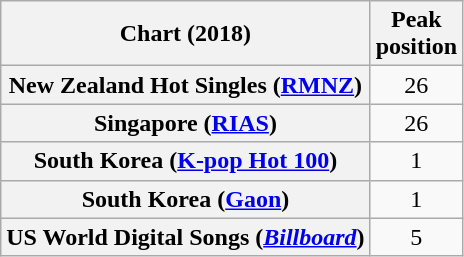<table class="wikitable sortable plainrowheaders" style="text-align:center">
<tr>
<th scope="col">Chart (2018)</th>
<th scope="col">Peak<br> position</th>
</tr>
<tr>
<th scope="row">New Zealand Hot Singles (<a href='#'>RMNZ</a>)</th>
<td>26</td>
</tr>
<tr>
<th scope="row">Singapore (<a href='#'>RIAS</a>)</th>
<td>26</td>
</tr>
<tr>
<th scope="row">South Korea (<a href='#'>K-pop Hot 100</a>)</th>
<td>1</td>
</tr>
<tr>
<th scope="row">South Korea (<a href='#'>Gaon</a>)</th>
<td>1</td>
</tr>
<tr>
<th scope="row">US World Digital Songs (<em><a href='#'>Billboard</a></em>)</th>
<td>5</td>
</tr>
</table>
